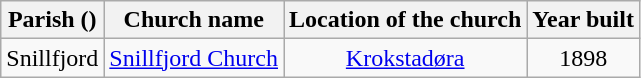<table class="wikitable" style="text-align:center">
<tr>
<th>Parish ()</th>
<th>Church name</th>
<th>Location of the church</th>
<th>Year built</th>
</tr>
<tr>
<td>Snillfjord</td>
<td><a href='#'>Snillfjord Church</a></td>
<td><a href='#'>Krokstadøra</a></td>
<td>1898</td>
</tr>
</table>
